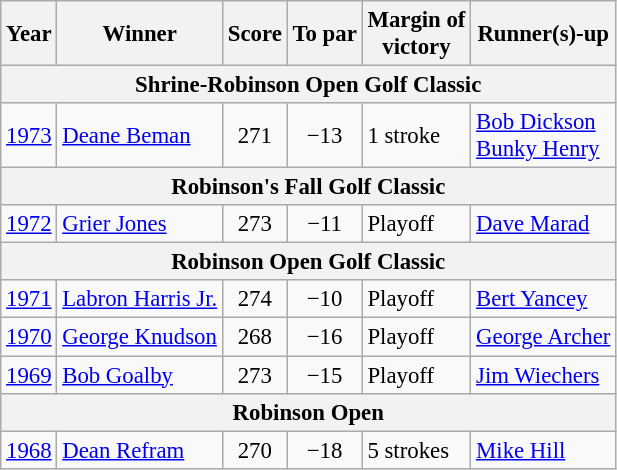<table class=wikitable style="font-size:95%">
<tr>
<th>Year</th>
<th>Winner</th>
<th>Score</th>
<th>To par</th>
<th>Margin of<br>victory</th>
<th>Runner(s)-up</th>
</tr>
<tr>
<th colspan=6>Shrine-Robinson Open Golf Classic</th>
</tr>
<tr>
<td><a href='#'>1973</a></td>
<td> <a href='#'>Deane Beman</a></td>
<td align=center>271</td>
<td align=center>−13</td>
<td>1 stroke</td>
<td> <a href='#'>Bob Dickson</a><br> <a href='#'>Bunky Henry</a></td>
</tr>
<tr>
<th colspan=6>Robinson's Fall Golf Classic</th>
</tr>
<tr>
<td><a href='#'>1972</a></td>
<td> <a href='#'>Grier Jones</a></td>
<td align=center>273</td>
<td align=center>−11</td>
<td>Playoff</td>
<td> <a href='#'>Dave Marad</a></td>
</tr>
<tr>
<th colspan=6>Robinson Open Golf Classic</th>
</tr>
<tr>
<td><a href='#'>1971</a></td>
<td> <a href='#'>Labron Harris Jr.</a></td>
<td align=center>274</td>
<td align=center>−10</td>
<td>Playoff</td>
<td> <a href='#'>Bert Yancey</a></td>
</tr>
<tr>
<td><a href='#'>1970</a></td>
<td> <a href='#'>George Knudson</a></td>
<td align=center>268</td>
<td align=center>−16</td>
<td>Playoff</td>
<td> <a href='#'>George Archer</a></td>
</tr>
<tr>
<td><a href='#'>1969</a></td>
<td> <a href='#'>Bob Goalby</a></td>
<td align=center>273</td>
<td align=center>−15</td>
<td>Playoff</td>
<td> <a href='#'>Jim Wiechers</a></td>
</tr>
<tr>
<th colspan=6>Robinson Open</th>
</tr>
<tr>
<td><a href='#'>1968</a></td>
<td> <a href='#'>Dean Refram</a></td>
<td align=center>270</td>
<td align=center>−18</td>
<td>5 strokes</td>
<td> <a href='#'>Mike Hill</a></td>
</tr>
</table>
